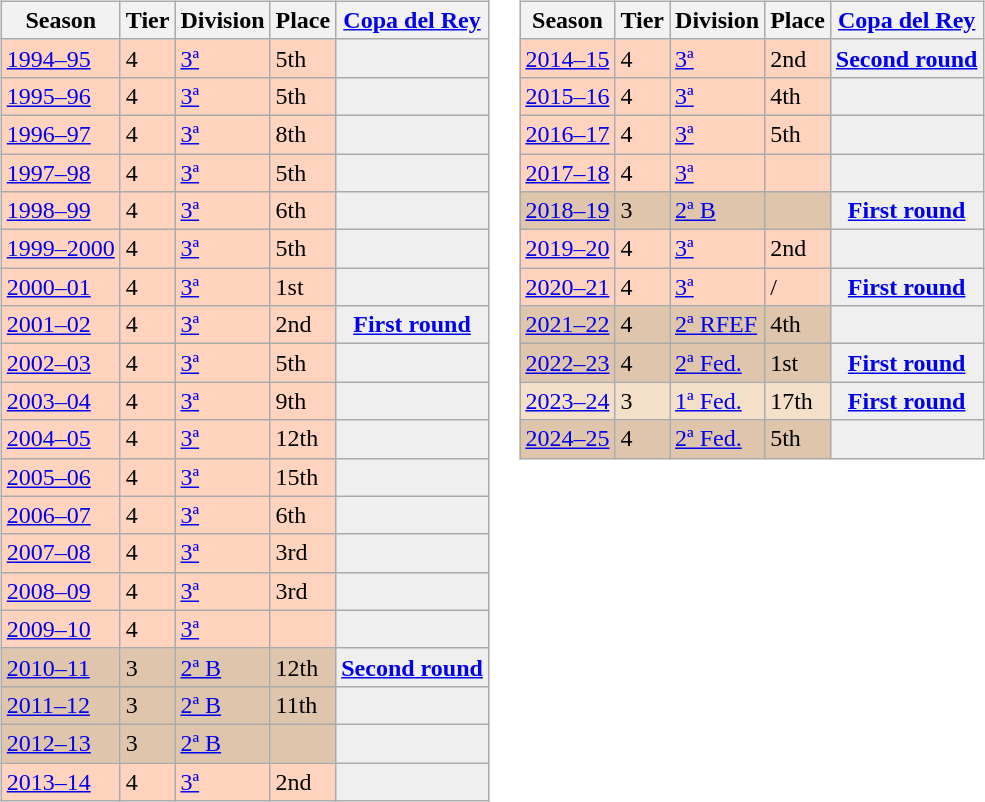<table>
<tr>
<td valign="top" width=0%><br><table class="wikitable">
<tr style="background:#f0f6fa;">
<th>Season</th>
<th>Tier</th>
<th>Division</th>
<th>Place</th>
<th><a href='#'>Copa del Rey</a></th>
</tr>
<tr>
<td style="background:#FFD3BD;"><a href='#'>1994–95</a></td>
<td style="background:#FFD3BD;">4</td>
<td style="background:#FFD3BD;"><a href='#'>3ª</a></td>
<td style="background:#FFD3BD;">5th</td>
<th style="background:#efefef;"></th>
</tr>
<tr>
<td style="background:#FFD3BD;"><a href='#'>1995–96</a></td>
<td style="background:#FFD3BD;">4</td>
<td style="background:#FFD3BD;"><a href='#'>3ª</a></td>
<td style="background:#FFD3BD;">5th</td>
<th style="background:#efefef;"></th>
</tr>
<tr>
<td style="background:#FFD3BD;"><a href='#'>1996–97</a></td>
<td style="background:#FFD3BD;">4</td>
<td style="background:#FFD3BD;"><a href='#'>3ª</a></td>
<td style="background:#FFD3BD;">8th</td>
<th style="background:#efefef;"></th>
</tr>
<tr>
<td style="background:#FFD3BD;"><a href='#'>1997–98</a></td>
<td style="background:#FFD3BD;">4</td>
<td style="background:#FFD3BD;"><a href='#'>3ª</a></td>
<td style="background:#FFD3BD;">5th</td>
<th style="background:#efefef;"></th>
</tr>
<tr>
<td style="background:#FFD3BD;"><a href='#'>1998–99</a></td>
<td style="background:#FFD3BD;">4</td>
<td style="background:#FFD3BD;"><a href='#'>3ª</a></td>
<td style="background:#FFD3BD;">6th</td>
<th style="background:#efefef;"></th>
</tr>
<tr>
<td style="background:#FFD3BD;"><a href='#'>1999–2000</a></td>
<td style="background:#FFD3BD;">4</td>
<td style="background:#FFD3BD;"><a href='#'>3ª</a></td>
<td style="background:#FFD3BD;">5th</td>
<th style="background:#efefef;"></th>
</tr>
<tr>
<td style="background:#FFD3BD;"><a href='#'>2000–01</a></td>
<td style="background:#FFD3BD;">4</td>
<td style="background:#FFD3BD;"><a href='#'>3ª</a></td>
<td style="background:#FFD3BD;">1st</td>
<th style="background:#efefef;"></th>
</tr>
<tr>
<td style="background:#FFD3BD;"><a href='#'>2001–02</a></td>
<td style="background:#FFD3BD;">4</td>
<td style="background:#FFD3BD;"><a href='#'>3ª</a></td>
<td style="background:#FFD3BD;">2nd</td>
<th style="background:#efefef;"><a href='#'>First round</a></th>
</tr>
<tr>
<td style="background:#FFD3BD;"><a href='#'>2002–03</a></td>
<td style="background:#FFD3BD;">4</td>
<td style="background:#FFD3BD;"><a href='#'>3ª</a></td>
<td style="background:#FFD3BD;">5th</td>
<th style="background:#efefef;"></th>
</tr>
<tr>
<td style="background:#FFD3BD;"><a href='#'>2003–04</a></td>
<td style="background:#FFD3BD;">4</td>
<td style="background:#FFD3BD;"><a href='#'>3ª</a></td>
<td style="background:#FFD3BD;">9th</td>
<th style="background:#efefef;"></th>
</tr>
<tr>
<td style="background:#FFD3BD;"><a href='#'>2004–05</a></td>
<td style="background:#FFD3BD;">4</td>
<td style="background:#FFD3BD;"><a href='#'>3ª</a></td>
<td style="background:#FFD3BD;">12th</td>
<th style="background:#efefef;"></th>
</tr>
<tr>
<td style="background:#FFD3BD;"><a href='#'>2005–06</a></td>
<td style="background:#FFD3BD;">4</td>
<td style="background:#FFD3BD;"><a href='#'>3ª</a></td>
<td style="background:#FFD3BD;">15th</td>
<th style="background:#efefef;"></th>
</tr>
<tr>
<td style="background:#FFD3BD;"><a href='#'>2006–07</a></td>
<td style="background:#FFD3BD;">4</td>
<td style="background:#FFD3BD;"><a href='#'>3ª</a></td>
<td style="background:#FFD3BD;">6th</td>
<th style="background:#efefef;"></th>
</tr>
<tr>
<td style="background:#FFD3BD;"><a href='#'>2007–08</a></td>
<td style="background:#FFD3BD;">4</td>
<td style="background:#FFD3BD;"><a href='#'>3ª</a></td>
<td style="background:#FFD3BD;">3rd</td>
<th style="background:#efefef;"></th>
</tr>
<tr>
<td style="background:#FFD3BD;"><a href='#'>2008–09</a></td>
<td style="background:#FFD3BD;">4</td>
<td style="background:#FFD3BD;"><a href='#'>3ª</a></td>
<td style="background:#FFD3BD;">3rd</td>
<td style="background:#efefef;"></td>
</tr>
<tr>
<td style="background:#FFD3BD;"><a href='#'>2009–10</a></td>
<td style="background:#FFD3BD;">4</td>
<td style="background:#FFD3BD;"><a href='#'>3ª</a></td>
<td style="background:#FFD3BD;"></td>
<td style="background:#efefef;"></td>
</tr>
<tr>
<td style="background:#DEC5AB;"><a href='#'>2010–11</a></td>
<td style="background:#DEC5AB;">3</td>
<td style="background:#DEC5AB;"><a href='#'>2ª B</a></td>
<td style="background:#DEC5AB;">12th</td>
<th style="background:#efefef;"><a href='#'>Second round</a></th>
</tr>
<tr>
<td style="background:#DEC5AB;"><a href='#'>2011–12</a></td>
<td style="background:#DEC5AB;">3</td>
<td style="background:#DEC5AB;"><a href='#'>2ª B</a></td>
<td style="background:#DEC5AB;">11th</td>
<th style="background:#efefef;"></th>
</tr>
<tr>
<td style="background:#DEC5AB;"><a href='#'>2012–13</a></td>
<td style="background:#DEC5AB;">3</td>
<td style="background:#DEC5AB;"><a href='#'>2ª B</a></td>
<td style="background:#DEC5AB;"></td>
<th style="background:#efefef;"></th>
</tr>
<tr>
<td style="background:#FFD3BD;"><a href='#'>2013–14</a></td>
<td style="background:#FFD3BD;">4</td>
<td style="background:#FFD3BD;"><a href='#'>3ª</a></td>
<td style="background:#FFD3BD;">2nd</td>
<td style="background:#efefef;"></td>
</tr>
</table>
</td>
<td valign="top" width=0%><br><table class="wikitable">
<tr style="background:#f0f6fa;">
<th>Season</th>
<th>Tier</th>
<th>Division</th>
<th>Place</th>
<th><a href='#'>Copa del Rey</a></th>
</tr>
<tr>
<td style="background:#FFD3BD;"><a href='#'>2014–15</a></td>
<td style="background:#FFD3BD;">4</td>
<td style="background:#FFD3BD;"><a href='#'>3ª</a></td>
<td style="background:#FFD3BD;">2nd</td>
<th style="background:#efefef;"><a href='#'>Second round</a></th>
</tr>
<tr>
<td style="background:#FFD3BD;"><a href='#'>2015–16</a></td>
<td style="background:#FFD3BD;">4</td>
<td style="background:#FFD3BD;"><a href='#'>3ª</a></td>
<td style="background:#FFD3BD;">4th</td>
<td style="background:#efefef;"></td>
</tr>
<tr>
<td style="background:#FFD3BD;"><a href='#'>2016–17</a></td>
<td style="background:#FFD3BD;">4</td>
<td style="background:#FFD3BD;"><a href='#'>3ª</a></td>
<td style="background:#FFD3BD;">5th</td>
<th style="background:#efefef;"></th>
</tr>
<tr>
<td style="background:#FFD3BD;"><a href='#'>2017–18</a></td>
<td style="background:#FFD3BD;">4</td>
<td style="background:#FFD3BD;"><a href='#'>3ª</a></td>
<td style="background:#FFD3BD;"></td>
<th style="background:#efefef;"></th>
</tr>
<tr>
<td style="background:#DEC5AB;"><a href='#'>2018–19</a></td>
<td style="background:#DEC5AB;">3</td>
<td style="background:#DEC5AB;"><a href='#'>2ª B</a></td>
<td style="background:#DEC5AB;"></td>
<th style="background:#efefef;"><a href='#'>First round</a></th>
</tr>
<tr>
<td style="background:#FFD3BD;"><a href='#'>2019–20</a></td>
<td style="background:#FFD3BD;">4</td>
<td style="background:#FFD3BD;"><a href='#'>3ª</a></td>
<td style="background:#FFD3BD;">2nd</td>
<th style="background:#efefef;"></th>
</tr>
<tr>
<td style="background:#FFD3BD;"><a href='#'>2020–21</a></td>
<td style="background:#FFD3BD;">4</td>
<td style="background:#FFD3BD;"><a href='#'>3ª</a></td>
<td style="background:#FFD3BD;"> / </td>
<th style="background:#efefef;"><a href='#'>First round</a></th>
</tr>
<tr>
<td style="background:#DEC5AB;"><a href='#'>2021–22</a></td>
<td style="background:#DEC5AB;">4</td>
<td style="background:#DEC5AB;"><a href='#'>2ª RFEF</a></td>
<td style="background:#DEC5AB;">4th</td>
<th style="background:#efefef;"></th>
</tr>
<tr>
<td style="background:#DEC5AB;"><a href='#'>2022–23</a></td>
<td style="background:#DEC5AB;">4</td>
<td style="background:#DEC5AB;"><a href='#'>2ª Fed.</a></td>
<td style="background:#DEC5AB;">1st</td>
<th style="background:#efefef;"><a href='#'>First round</a></th>
</tr>
<tr>
<td style="background:#F4DFC8;"><a href='#'>2023–24</a></td>
<td style="background:#F4DFC8;">3</td>
<td style="background:#F4DFC8;"><a href='#'>1ª Fed.</a></td>
<td style="background:#F4DFC8;">17th</td>
<th style="background:#efefef;"><a href='#'>First round</a></th>
</tr>
<tr>
<td style="background:#DEC5AB;"><a href='#'>2024–25</a></td>
<td style="background:#DEC5AB;">4</td>
<td style="background:#DEC5AB;"><a href='#'>2ª Fed.</a></td>
<td style="background:#DEC5AB;">5th</td>
<th style="background:#efefef;"></th>
</tr>
</table>
</td>
</tr>
</table>
